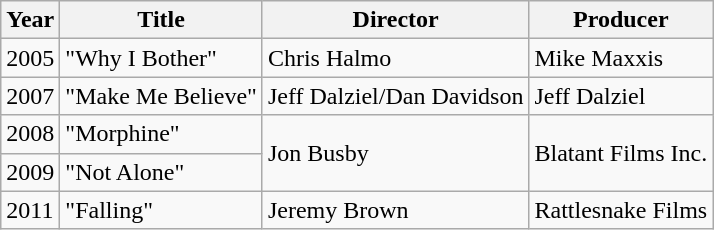<table class="wikitable" border="1">
<tr>
<th>Year</th>
<th>Title</th>
<th>Director</th>
<th>Producer</th>
</tr>
<tr>
<td>2005</td>
<td>"Why I Bother"</td>
<td>Chris Halmo</td>
<td>Mike Maxxis</td>
</tr>
<tr>
<td>2007</td>
<td>"Make Me Believe"</td>
<td>Jeff Dalziel/Dan Davidson</td>
<td>Jeff Dalziel</td>
</tr>
<tr>
<td>2008</td>
<td>"Morphine"</td>
<td rowspan="2">Jon Busby</td>
<td rowspan="2">Blatant Films Inc.</td>
</tr>
<tr>
<td>2009</td>
<td>"Not Alone"</td>
</tr>
<tr>
<td>2011</td>
<td>"Falling"</td>
<td>Jeremy Brown</td>
<td>Rattlesnake Films</td>
</tr>
</table>
